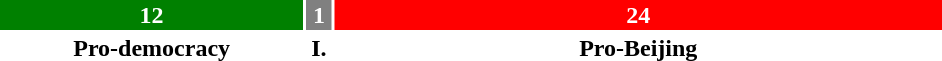<table style="width:50%; text-align:center;">
<tr style="color:white;">
<td style="background:green; width:32.4%;"><strong>12</strong></td>
<td style="background:grey; width:2.70%;"><strong>1</strong></td>
<td style="background:red; width:64.9%;"><strong>24</strong></td>
</tr>
<tr>
<td><span><strong>Pro-democracy</strong></span></td>
<td><span><strong>I.</strong></span></td>
<td><span><strong>Pro-Beijing</strong></span></td>
</tr>
</table>
